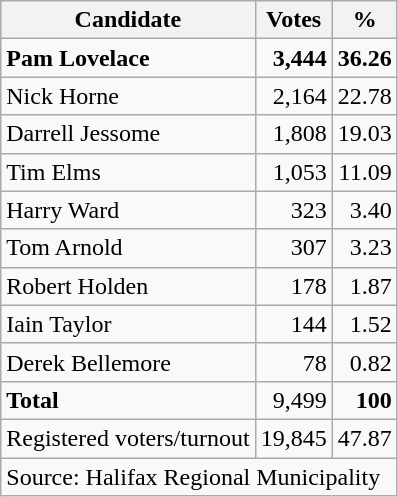<table class=wikitable style=text-align:right>
<tr>
<th>Candidate</th>
<th>Votes</th>
<th>%</th>
</tr>
<tr>
<td align=left><strong>Pam Lovelace</strong></td>
<td><strong>3,444</strong></td>
<td><strong>36.26</strong></td>
</tr>
<tr>
<td align=left>Nick Horne</td>
<td>2,164</td>
<td>22.78</td>
</tr>
<tr>
<td align=left>Darrell Jessome</td>
<td>1,808</td>
<td>19.03</td>
</tr>
<tr>
<td align=left>Tim Elms</td>
<td>1,053</td>
<td>11.09</td>
</tr>
<tr>
<td align=left>Harry Ward</td>
<td>323</td>
<td>3.40</td>
</tr>
<tr>
<td align=left>Tom Arnold</td>
<td>307</td>
<td>3.23</td>
</tr>
<tr>
<td align=left>Robert Holden</td>
<td>178</td>
<td>1.87</td>
</tr>
<tr>
<td align=left>Iain Taylor</td>
<td>144</td>
<td>1.52</td>
</tr>
<tr>
<td align=left>Derek Bellemore</td>
<td>78</td>
<td>0.82</td>
</tr>
<tr>
<td align=left><strong>Total</strong></td>
<td>9,499</td>
<td><strong>100</strong></td>
</tr>
<tr>
<td align=left>Registered voters/turnout</td>
<td>19,845</td>
<td>47.87</td>
</tr>
<tr>
<td align=left colspan=3>Source: Halifax Regional Municipality</td>
</tr>
</table>
